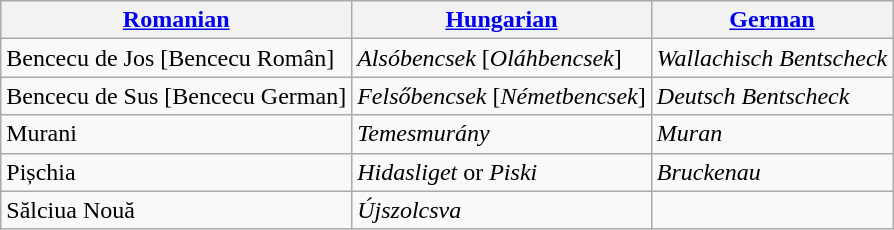<table class="wikitable">
<tr>
<th><a href='#'>Romanian</a></th>
<th><a href='#'>Hungarian</a></th>
<th><a href='#'>German</a></th>
</tr>
<tr>
<td>Bencecu de Jos [Bencecu Român]</td>
<td><em>Alsóbencsek</em> [<em>Oláhbencsek</em>]</td>
<td><em>Wallachisch Bentscheck</em></td>
</tr>
<tr>
<td>Bencecu de Sus [Bencecu German]</td>
<td><em>Felsőbencsek</em> [<em>Németbencsek</em>]</td>
<td><em>Deutsch Bentscheck</em></td>
</tr>
<tr>
<td>Murani</td>
<td><em>Temesmurány</em></td>
<td><em>Muran</em></td>
</tr>
<tr>
<td>Pișchia</td>
<td><em>Hidasliget</em> or <em>Piski</em></td>
<td><em>Bruckenau</em></td>
</tr>
<tr>
<td>Sălciua Nouă</td>
<td><em>Újszolcsva</em></td>
<td></td>
</tr>
</table>
